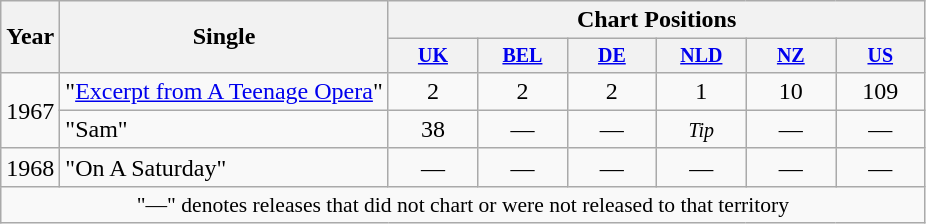<table class="wikitable plainrowheaders" style="text-align:center;">
<tr>
<th rowspan="2">Year</th>
<th rowspan="2">Single</th>
<th colspan="6">Chart Positions</th>
</tr>
<tr style="font-size:smaller;">
<th style="width:4em;"><a href='#'>UK</a><br></th>
<th style="width:4em;"><a href='#'>BEL</a><br></th>
<th style="width:4em;"><a href='#'>DE</a><br></th>
<th style="width:4em;"><a href='#'>NLD</a><br></th>
<th style="width:4em;"><a href='#'>NZ</a><br></th>
<th style="width:4em;"><a href='#'>US</a><br></th>
</tr>
<tr>
<td rowspan="2">1967</td>
<td align="left">"<a href='#'>Excerpt from A Teenage Opera</a>"</td>
<td>2</td>
<td>2</td>
<td>2</td>
<td>1</td>
<td>10</td>
<td>109</td>
</tr>
<tr>
<td align="left">"Sam"</td>
<td>38</td>
<td>—</td>
<td>—</td>
<td><small><em>Tip</em></small></td>
<td>—</td>
<td>—</td>
</tr>
<tr>
<td>1968</td>
<td align="left">"On A Saturday"</td>
<td>—</td>
<td>—</td>
<td>—</td>
<td>—</td>
<td>—</td>
<td>—</td>
</tr>
<tr>
<td colspan="9" style="font-size:90%;">"—" denotes releases that did not chart or were not released to that territory</td>
</tr>
</table>
